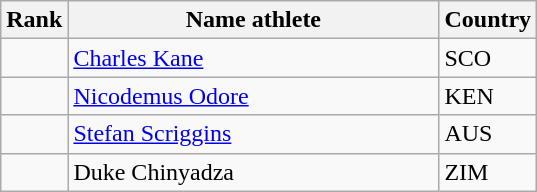<table class="wikitable">
<tr>
<th>Rank</th>
<th align="left" style="width: 15em">Name athlete</th>
<th>Country</th>
</tr>
<tr>
<td align="center"></td>
<td><a href='#'>Charles Kane</a></td>
<td> SCO</td>
</tr>
<tr>
<td align="center"></td>
<td><a href='#'>Nicodemus Odore</a></td>
<td> KEN</td>
</tr>
<tr>
<td align="center"></td>
<td><a href='#'>Stefan Scriggins</a></td>
<td> AUS</td>
</tr>
<tr>
<td align="center"></td>
<td>Duke Chinyadza</td>
<td> ZIM</td>
</tr>
</table>
